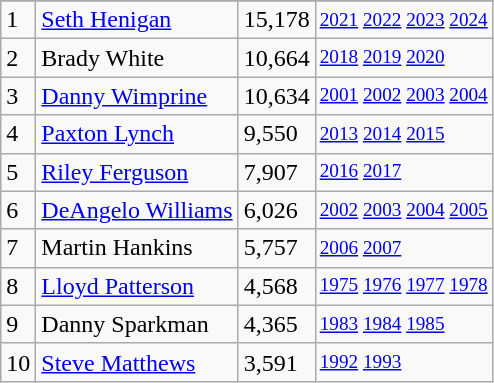<table class="wikitable">
<tr>
</tr>
<tr>
<td>1</td>
<td><a href='#'>Seth Henigan</a></td>
<td><abbr>15,178</abbr></td>
<td style="font-size:80%;"><a href='#'>2021</a> <a href='#'>2022</a> <a href='#'>2023</a> <a href='#'>2024</a></td>
</tr>
<tr>
<td>2</td>
<td>Brady White</td>
<td><abbr>10,664</abbr></td>
<td style="font-size:80%;"><a href='#'>2018</a> <a href='#'>2019</a> <a href='#'>2020</a></td>
</tr>
<tr>
<td>3</td>
<td><a href='#'>Danny Wimprine</a></td>
<td><abbr>10,634</abbr></td>
<td style="font-size:80%;"><a href='#'>2001</a> <a href='#'>2002</a> <a href='#'>2003</a> <a href='#'>2004</a></td>
</tr>
<tr>
<td>4</td>
<td><a href='#'>Paxton Lynch</a></td>
<td><abbr>9,550</abbr></td>
<td style="font-size:80%;"><a href='#'>2013</a> <a href='#'>2014</a> <a href='#'>2015</a></td>
</tr>
<tr>
<td>5</td>
<td><a href='#'>Riley Ferguson</a></td>
<td><abbr>7,907</abbr></td>
<td style="font-size:80%;"><a href='#'>2016</a> <a href='#'>2017</a></td>
</tr>
<tr>
<td>6</td>
<td><a href='#'>DeAngelo Williams</a></td>
<td><abbr>6,026</abbr></td>
<td style="font-size:80%;"><a href='#'>2002</a> <a href='#'>2003</a> <a href='#'>2004</a> <a href='#'>2005</a></td>
</tr>
<tr>
<td>7</td>
<td>Martin Hankins</td>
<td><abbr>5,757</abbr></td>
<td style="font-size:80%;"><a href='#'>2006</a> <a href='#'>2007</a></td>
</tr>
<tr>
<td>8</td>
<td><a href='#'>Lloyd Patterson</a></td>
<td><abbr>4,568</abbr></td>
<td style="font-size:80%;"><a href='#'>1975</a> <a href='#'>1976</a> <a href='#'>1977</a> <a href='#'>1978</a></td>
</tr>
<tr>
<td>9</td>
<td>Danny Sparkman</td>
<td><abbr>4,365</abbr></td>
<td style="font-size:80%;"><a href='#'>1983</a> <a href='#'>1984</a> <a href='#'>1985</a></td>
</tr>
<tr>
<td>10</td>
<td><a href='#'>Steve Matthews</a></td>
<td><abbr>3,591</abbr></td>
<td style="font-size:80%;"><a href='#'>1992</a> <a href='#'>1993</a></td>
</tr>
</table>
